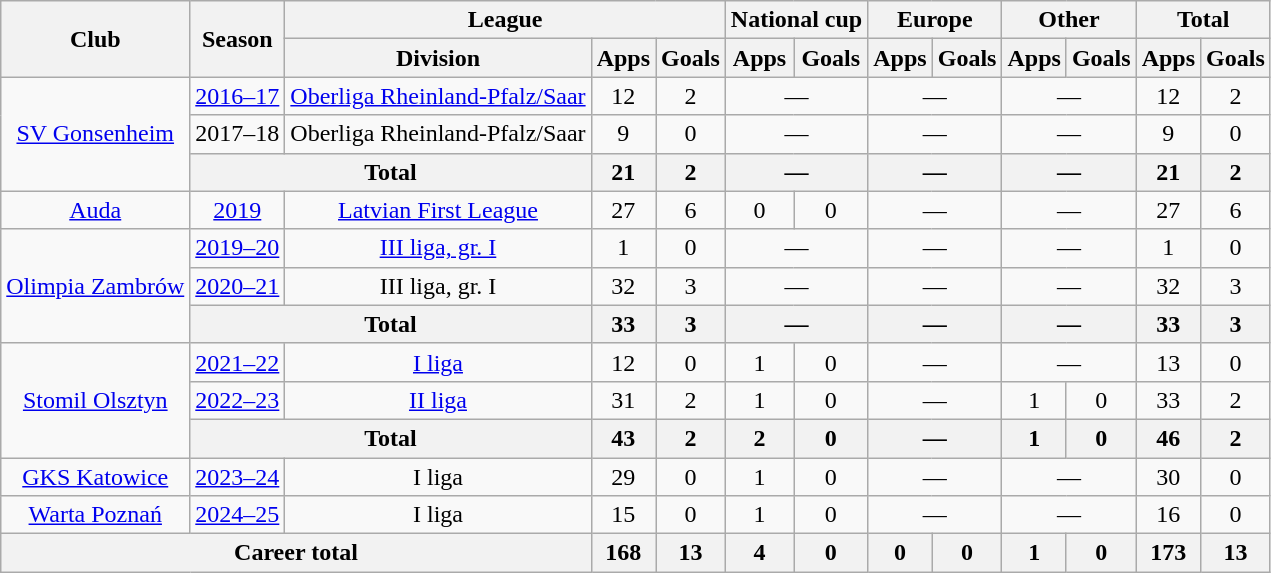<table class="wikitable" style="text-align: center;">
<tr>
<th rowspan="2">Club</th>
<th rowspan="2">Season</th>
<th colspan="3">League</th>
<th colspan="2">National cup</th>
<th colspan="2">Europe</th>
<th colspan="2">Other</th>
<th colspan="2">Total</th>
</tr>
<tr>
<th>Division</th>
<th>Apps</th>
<th>Goals</th>
<th>Apps</th>
<th>Goals</th>
<th>Apps</th>
<th>Goals</th>
<th>Apps</th>
<th>Goals</th>
<th>Apps</th>
<th>Goals</th>
</tr>
<tr>
<td rowspan="3"><a href='#'>SV Gonsenheim</a></td>
<td><a href='#'>2016–17</a></td>
<td><a href='#'>Oberliga Rheinland-Pfalz/Saar</a></td>
<td>12</td>
<td>2</td>
<td colspan="2">—</td>
<td colspan="2">—</td>
<td colspan="2">—</td>
<td>12</td>
<td>2</td>
</tr>
<tr>
<td>2017–18</td>
<td>Oberliga Rheinland-Pfalz/Saar</td>
<td>9</td>
<td>0</td>
<td colspan="2">—</td>
<td colspan="2">—</td>
<td colspan="2">—</td>
<td>9</td>
<td>0</td>
</tr>
<tr>
<th colspan="2">Total</th>
<th>21</th>
<th>2</th>
<th colspan="2">—</th>
<th colspan="2">—</th>
<th colspan="2">—</th>
<th>21</th>
<th>2</th>
</tr>
<tr>
<td><a href='#'>Auda</a></td>
<td><a href='#'>2019</a></td>
<td><a href='#'>Latvian First League</a></td>
<td>27</td>
<td>6</td>
<td>0</td>
<td>0</td>
<td colspan="2">—</td>
<td colspan="2">—</td>
<td>27</td>
<td>6</td>
</tr>
<tr>
<td rowspan="3"><a href='#'>Olimpia Zambrów</a></td>
<td><a href='#'>2019–20</a></td>
<td><a href='#'>III liga, gr. I</a></td>
<td>1</td>
<td>0</td>
<td colspan="2">—</td>
<td colspan="2">—</td>
<td colspan="2">—</td>
<td>1</td>
<td>0</td>
</tr>
<tr>
<td><a href='#'>2020–21</a></td>
<td>III liga, gr. I</td>
<td>32</td>
<td>3</td>
<td colspan="2">—</td>
<td colspan="2">—</td>
<td colspan="2">—</td>
<td>32</td>
<td>3</td>
</tr>
<tr>
<th colspan="2">Total</th>
<th>33</th>
<th>3</th>
<th colspan="2">—</th>
<th colspan="2">—</th>
<th colspan="2">—</th>
<th>33</th>
<th>3</th>
</tr>
<tr>
<td rowspan="3"><a href='#'>Stomil Olsztyn</a></td>
<td><a href='#'>2021–22</a></td>
<td><a href='#'>I liga</a></td>
<td>12</td>
<td>0</td>
<td>1</td>
<td>0</td>
<td colspan="2">—</td>
<td colspan="2">—</td>
<td>13</td>
<td>0</td>
</tr>
<tr>
<td><a href='#'>2022–23</a></td>
<td><a href='#'>II liga</a></td>
<td>31</td>
<td>2</td>
<td>1</td>
<td>0</td>
<td colspan="2">—</td>
<td>1</td>
<td>0</td>
<td>33</td>
<td>2</td>
</tr>
<tr>
<th colspan="2">Total</th>
<th>43</th>
<th>2</th>
<th>2</th>
<th>0</th>
<th colspan="2">—</th>
<th>1</th>
<th>0</th>
<th>46</th>
<th>2</th>
</tr>
<tr>
<td><a href='#'>GKS Katowice</a></td>
<td><a href='#'>2023–24</a></td>
<td>I liga</td>
<td>29</td>
<td>0</td>
<td>1</td>
<td>0</td>
<td colspan="2">—</td>
<td colspan="2">—</td>
<td>30</td>
<td>0</td>
</tr>
<tr>
<td><a href='#'>Warta Poznań</a></td>
<td><a href='#'>2024–25</a></td>
<td>I liga</td>
<td>15</td>
<td>0</td>
<td>1</td>
<td>0</td>
<td colspan="2">—</td>
<td colspan="2">—</td>
<td>16</td>
<td>0</td>
</tr>
<tr>
<th colspan="3">Career total</th>
<th>168</th>
<th>13</th>
<th>4</th>
<th>0</th>
<th>0</th>
<th>0</th>
<th>1</th>
<th>0</th>
<th>173</th>
<th>13</th>
</tr>
</table>
